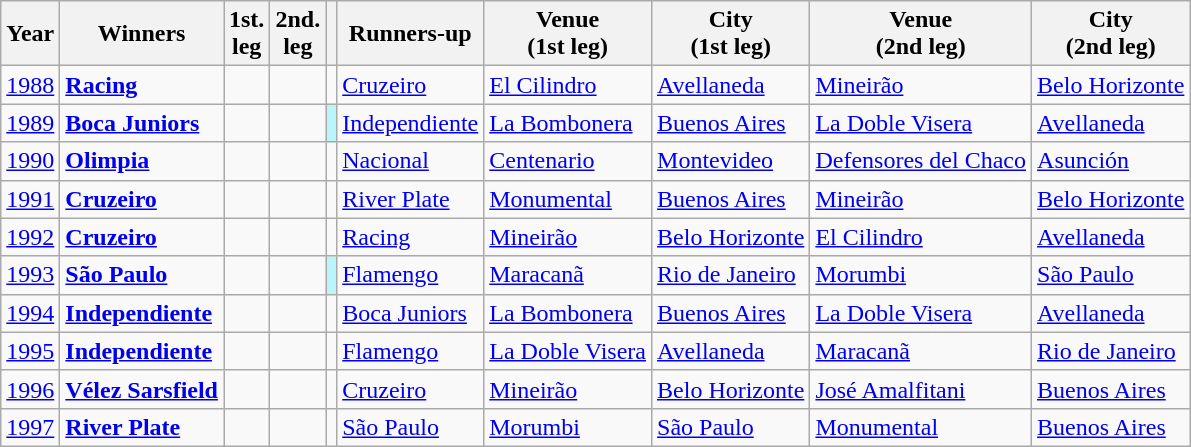<table class="wikitable sortable">
<tr>
<th>Year</th>
<th>Winners</th>
<th width=>1st.<br>leg</th>
<th width=>2nd.<br>leg</th>
<th width=></th>
<th>Runners-up</th>
<th width=>Venue <br>(1st leg)</th>
<th width=>City <br>(1st leg)</th>
<th width=>Venue <br>(2nd leg)</th>
<th width=>City <br>(2nd leg)</th>
</tr>
<tr>
<td><a href='#'>1988</a></td>
<td> <strong><a href='#'>Racing</a></strong></td>
<td></td>
<td></td>
<td></td>
<td> <a href='#'>Cruzeiro</a></td>
<td><a href='#'>El Cilindro</a></td>
<td><a href='#'>Avellaneda</a></td>
<td><a href='#'>Mineirão</a></td>
<td><a href='#'>Belo Horizonte</a></td>
</tr>
<tr>
<td><a href='#'>1989</a></td>
<td> <strong><a href='#'>Boca Juniors</a></strong></td>
<td></td>
<td></td>
<td bgcolor=#BAF5FA></td>
<td> <a href='#'>Independiente</a></td>
<td><a href='#'>La Bombonera</a></td>
<td><a href='#'>Buenos Aires</a></td>
<td><a href='#'>La Doble Visera</a></td>
<td><a href='#'>Avellaneda</a></td>
</tr>
<tr>
<td><a href='#'>1990</a></td>
<td> <strong><a href='#'>Olimpia</a></strong></td>
<td></td>
<td></td>
<td></td>
<td> <a href='#'>Nacional</a></td>
<td><a href='#'>Centenario</a></td>
<td><a href='#'>Montevideo</a></td>
<td><a href='#'>Defensores del Chaco</a></td>
<td><a href='#'>Asunción</a></td>
</tr>
<tr>
<td><a href='#'>1991</a></td>
<td> <strong><a href='#'>Cruzeiro</a></strong></td>
<td></td>
<td></td>
<td></td>
<td> <a href='#'>River Plate</a></td>
<td><a href='#'>Monumental</a></td>
<td><a href='#'>Buenos Aires</a></td>
<td><a href='#'>Mineirão</a></td>
<td><a href='#'>Belo Horizonte</a></td>
</tr>
<tr>
<td><a href='#'>1992</a></td>
<td> <strong><a href='#'>Cruzeiro</a></strong></td>
<td></td>
<td></td>
<td></td>
<td> <a href='#'>Racing</a></td>
<td><a href='#'>Mineirão</a></td>
<td><a href='#'>Belo Horizonte</a></td>
<td><a href='#'>El Cilindro</a></td>
<td><a href='#'>Avellaneda</a></td>
</tr>
<tr>
<td><a href='#'>1993</a></td>
<td> <strong><a href='#'>São Paulo</a></strong></td>
<td></td>
<td></td>
<td bgcolor=#BAF5FA></td>
<td> <a href='#'>Flamengo</a></td>
<td><a href='#'>Maracanã</a></td>
<td><a href='#'>Rio de Janeiro</a></td>
<td><a href='#'>Morumbi</a></td>
<td><a href='#'>São Paulo</a></td>
</tr>
<tr>
<td><a href='#'>1994</a></td>
<td> <strong><a href='#'>Independiente</a></strong></td>
<td></td>
<td></td>
<td></td>
<td> <a href='#'>Boca Juniors</a></td>
<td><a href='#'>La Bombonera</a></td>
<td><a href='#'>Buenos Aires</a></td>
<td><a href='#'>La Doble Visera</a></td>
<td><a href='#'>Avellaneda</a></td>
</tr>
<tr>
<td><a href='#'>1995</a></td>
<td> <strong><a href='#'>Independiente</a></strong></td>
<td></td>
<td></td>
<td></td>
<td> <a href='#'>Flamengo</a></td>
<td><a href='#'>La Doble Visera</a></td>
<td><a href='#'>Avellaneda</a></td>
<td><a href='#'>Maracanã</a></td>
<td><a href='#'>Rio de Janeiro</a></td>
</tr>
<tr>
<td><a href='#'>1996</a></td>
<td> <strong><a href='#'>Vélez Sarsfield</a></strong></td>
<td></td>
<td></td>
<td></td>
<td> <a href='#'>Cruzeiro</a></td>
<td><a href='#'>Mineirão</a></td>
<td><a href='#'>Belo Horizonte</a></td>
<td><a href='#'>José Amalfitani</a></td>
<td><a href='#'>Buenos Aires</a></td>
</tr>
<tr>
<td><a href='#'>1997</a></td>
<td> <strong><a href='#'>River Plate</a></strong></td>
<td></td>
<td></td>
<td></td>
<td> <a href='#'>São Paulo</a></td>
<td><a href='#'>Morumbi</a></td>
<td><a href='#'>São Paulo</a></td>
<td><a href='#'>Monumental</a></td>
<td><a href='#'>Buenos Aires</a></td>
</tr>
</table>
